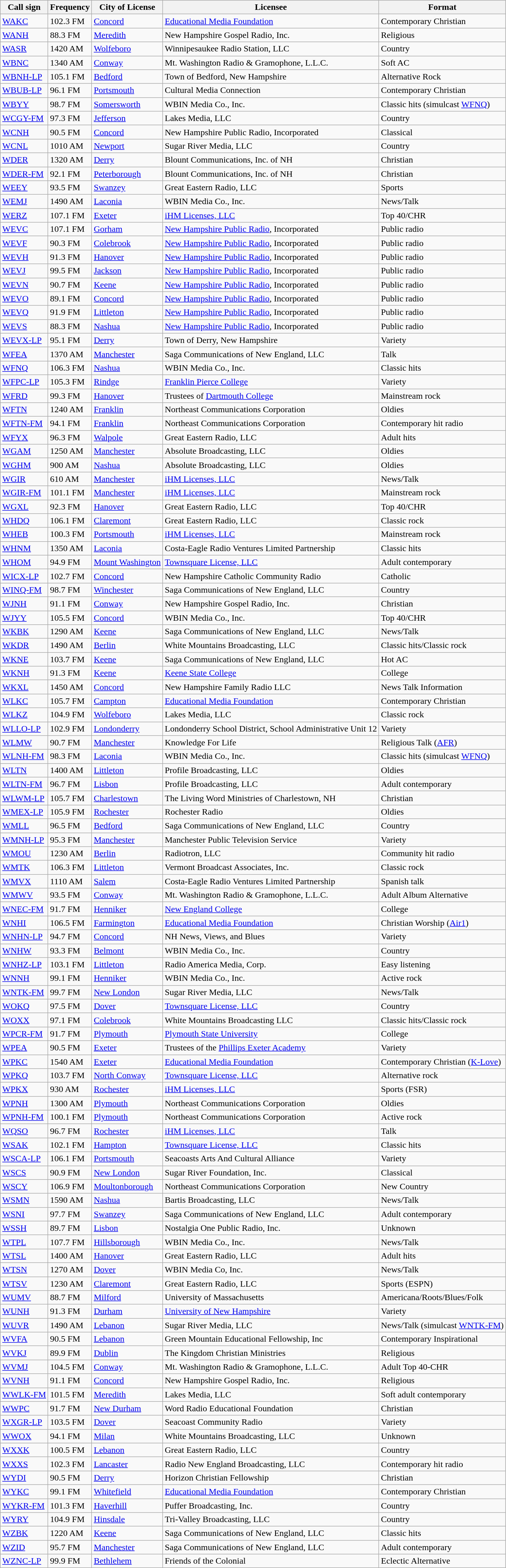<table class="wikitable sortable">
<tr>
<th>Call sign</th>
<th data-sort-type="number">Frequency</th>
<th>City of License</th>
<th>Licensee</th>
<th>Format</th>
</tr>
<tr>
<td><a href='#'>WAKC</a></td>
<td>102.3 FM</td>
<td><a href='#'>Concord</a></td>
<td><a href='#'>Educational Media Foundation</a></td>
<td>Contemporary Christian</td>
</tr>
<tr>
<td><a href='#'>WANH</a></td>
<td>88.3 FM</td>
<td><a href='#'>Meredith</a></td>
<td>New Hampshire Gospel Radio, Inc.</td>
<td>Religious</td>
</tr>
<tr>
<td><a href='#'>WASR</a></td>
<td>1420 AM</td>
<td><a href='#'>Wolfeboro</a></td>
<td>Winnipesaukee Radio Station, LLC</td>
<td>Country</td>
</tr>
<tr>
<td><a href='#'>WBNC</a></td>
<td>1340 AM</td>
<td><a href='#'>Conway</a></td>
<td>Mt. Washington Radio & Gramophone, L.L.C.</td>
<td>Soft AC</td>
</tr>
<tr>
<td><a href='#'>WBNH-LP</a></td>
<td>105.1 FM</td>
<td><a href='#'>Bedford</a></td>
<td>Town of Bedford, New Hampshire</td>
<td>Alternative Rock</td>
</tr>
<tr>
<td><a href='#'>WBUB-LP</a></td>
<td>96.1 FM</td>
<td><a href='#'>Portsmouth</a></td>
<td>Cultural Media Connection</td>
<td>Contemporary Christian</td>
</tr>
<tr>
<td><a href='#'>WBYY</a></td>
<td>98.7 FM</td>
<td><a href='#'>Somersworth</a></td>
<td>WBIN Media Co., Inc.</td>
<td>Classic hits (simulcast <a href='#'>WFNQ</a>)</td>
</tr>
<tr>
<td><a href='#'>WCGY-FM</a></td>
<td>97.3 FM</td>
<td><a href='#'>Jefferson</a></td>
<td>Lakes Media, LLC</td>
<td>Country</td>
</tr>
<tr>
<td><a href='#'>WCNH</a></td>
<td>90.5 FM</td>
<td><a href='#'>Concord</a></td>
<td>New Hampshire Public Radio, Incorporated</td>
<td>Classical</td>
</tr>
<tr>
<td><a href='#'>WCNL</a></td>
<td>1010 AM</td>
<td><a href='#'>Newport</a></td>
<td>Sugar River Media, LLC</td>
<td>Country</td>
</tr>
<tr>
<td><a href='#'>WDER</a></td>
<td>1320 AM</td>
<td><a href='#'>Derry</a></td>
<td>Blount Communications, Inc. of NH</td>
<td>Christian</td>
</tr>
<tr>
<td><a href='#'>WDER-FM</a></td>
<td>92.1 FM</td>
<td><a href='#'>Peterborough</a></td>
<td>Blount Communications, Inc. of NH</td>
<td>Christian</td>
</tr>
<tr>
<td><a href='#'>WEEY</a></td>
<td>93.5 FM</td>
<td><a href='#'>Swanzey</a></td>
<td>Great Eastern Radio, LLC</td>
<td>Sports</td>
</tr>
<tr>
<td><a href='#'>WEMJ</a></td>
<td>1490 AM</td>
<td><a href='#'>Laconia</a></td>
<td>WBIN Media Co., Inc.</td>
<td>News/Talk</td>
</tr>
<tr>
<td><a href='#'>WERZ</a></td>
<td>107.1 FM</td>
<td><a href='#'>Exeter</a></td>
<td><a href='#'>iHM Licenses, LLC</a></td>
<td>Top 40/CHR</td>
</tr>
<tr>
<td><a href='#'>WEVC</a></td>
<td>107.1 FM</td>
<td><a href='#'>Gorham</a></td>
<td><a href='#'>New Hampshire Public Radio</a>, Incorporated</td>
<td>Public radio</td>
</tr>
<tr>
<td><a href='#'>WEVF</a></td>
<td>90.3 FM</td>
<td><a href='#'>Colebrook</a></td>
<td><a href='#'>New Hampshire Public Radio</a>, Incorporated</td>
<td>Public radio</td>
</tr>
<tr>
<td><a href='#'>WEVH</a></td>
<td>91.3 FM</td>
<td><a href='#'>Hanover</a></td>
<td><a href='#'>New Hampshire Public Radio</a>, Incorporated</td>
<td>Public radio</td>
</tr>
<tr>
<td><a href='#'>WEVJ</a></td>
<td>99.5 FM</td>
<td><a href='#'>Jackson</a></td>
<td><a href='#'>New Hampshire Public Radio</a>, Incorporated</td>
<td>Public radio</td>
</tr>
<tr>
<td><a href='#'>WEVN</a></td>
<td>90.7 FM</td>
<td><a href='#'>Keene</a></td>
<td><a href='#'>New Hampshire Public Radio</a>, Incorporated</td>
<td>Public radio</td>
</tr>
<tr>
<td><a href='#'>WEVO</a></td>
<td>89.1 FM</td>
<td><a href='#'>Concord</a></td>
<td><a href='#'>New Hampshire Public Radio</a>, Incorporated</td>
<td>Public radio</td>
</tr>
<tr>
<td><a href='#'>WEVQ</a></td>
<td>91.9 FM</td>
<td><a href='#'>Littleton</a></td>
<td><a href='#'>New Hampshire Public Radio</a>, Incorporated</td>
<td>Public radio</td>
</tr>
<tr>
<td><a href='#'>WEVS</a></td>
<td>88.3 FM</td>
<td><a href='#'>Nashua</a></td>
<td><a href='#'>New Hampshire Public Radio</a>, Incorporated</td>
<td>Public radio</td>
</tr>
<tr>
<td><a href='#'>WEVX-LP</a></td>
<td>95.1 FM</td>
<td><a href='#'>Derry</a></td>
<td>Town of Derry, New Hampshire</td>
<td>Variety</td>
</tr>
<tr>
<td><a href='#'>WFEA</a></td>
<td>1370 AM</td>
<td><a href='#'>Manchester</a></td>
<td>Saga Communications of New England, LLC</td>
<td>Talk</td>
</tr>
<tr>
<td><a href='#'>WFNQ</a></td>
<td>106.3 FM</td>
<td><a href='#'>Nashua</a></td>
<td>WBIN Media Co., Inc.</td>
<td>Classic hits</td>
</tr>
<tr>
<td><a href='#'>WFPC-LP</a></td>
<td>105.3 FM</td>
<td><a href='#'>Rindge</a></td>
<td><a href='#'>Franklin Pierce College</a></td>
<td>Variety</td>
</tr>
<tr>
<td><a href='#'>WFRD</a></td>
<td>99.3 FM</td>
<td><a href='#'>Hanover</a></td>
<td>Trustees of <a href='#'>Dartmouth College</a></td>
<td>Mainstream rock</td>
</tr>
<tr>
<td><a href='#'>WFTN</a></td>
<td>1240 AM</td>
<td><a href='#'>Franklin</a></td>
<td>Northeast Communications Corporation</td>
<td>Oldies</td>
</tr>
<tr>
<td><a href='#'>WFTN-FM</a></td>
<td>94.1 FM</td>
<td><a href='#'>Franklin</a></td>
<td>Northeast Communications Corporation</td>
<td>Contemporary hit radio</td>
</tr>
<tr>
<td><a href='#'>WFYX</a></td>
<td>96.3 FM</td>
<td><a href='#'>Walpole</a></td>
<td>Great Eastern Radio, LLC</td>
<td>Adult hits</td>
</tr>
<tr>
<td><a href='#'>WGAM</a></td>
<td>1250 AM</td>
<td><a href='#'>Manchester</a></td>
<td>Absolute Broadcasting, LLC</td>
<td>Oldies</td>
</tr>
<tr>
<td><a href='#'>WGHM</a></td>
<td>900 AM</td>
<td><a href='#'>Nashua</a></td>
<td>Absolute Broadcasting, LLC</td>
<td>Oldies</td>
</tr>
<tr>
<td><a href='#'>WGIR</a></td>
<td>610 AM</td>
<td><a href='#'>Manchester</a></td>
<td><a href='#'>iHM Licenses, LLC</a></td>
<td>News/Talk</td>
</tr>
<tr>
<td><a href='#'>WGIR-FM</a></td>
<td>101.1 FM</td>
<td><a href='#'>Manchester</a></td>
<td><a href='#'>iHM Licenses, LLC</a></td>
<td>Mainstream rock</td>
</tr>
<tr>
<td><a href='#'>WGXL</a></td>
<td>92.3 FM</td>
<td><a href='#'>Hanover</a></td>
<td>Great Eastern Radio, LLC</td>
<td>Top 40/CHR</td>
</tr>
<tr>
<td><a href='#'>WHDQ</a></td>
<td>106.1 FM</td>
<td><a href='#'>Claremont</a></td>
<td>Great Eastern Radio, LLC</td>
<td>Classic rock</td>
</tr>
<tr>
<td><a href='#'>WHEB</a></td>
<td>100.3 FM</td>
<td><a href='#'>Portsmouth</a></td>
<td><a href='#'>iHM Licenses, LLC</a></td>
<td>Mainstream rock</td>
</tr>
<tr>
<td><a href='#'>WHNM</a></td>
<td>1350 AM</td>
<td><a href='#'>Laconia</a></td>
<td>Costa-Eagle Radio Ventures Limited Partnership</td>
<td>Classic hits</td>
</tr>
<tr>
<td><a href='#'>WHOM</a></td>
<td>94.9 FM</td>
<td><a href='#'>Mount Washington</a></td>
<td><a href='#'>Townsquare License, LLC</a></td>
<td>Adult contemporary</td>
</tr>
<tr>
<td><a href='#'>WICX-LP</a></td>
<td>102.7 FM</td>
<td><a href='#'>Concord</a></td>
<td>New Hampshire Catholic Community Radio</td>
<td>Catholic</td>
</tr>
<tr>
<td><a href='#'>WINQ-FM</a></td>
<td>98.7 FM</td>
<td><a href='#'>Winchester</a></td>
<td>Saga Communications of New England, LLC</td>
<td>Country</td>
</tr>
<tr>
<td><a href='#'>WJNH</a></td>
<td>91.1 FM</td>
<td><a href='#'>Conway</a></td>
<td>New Hampshire Gospel Radio, Inc.</td>
<td>Christian</td>
</tr>
<tr>
<td><a href='#'>WJYY</a></td>
<td>105.5 FM</td>
<td><a href='#'>Concord</a></td>
<td>WBIN Media Co., Inc.</td>
<td>Top 40/CHR</td>
</tr>
<tr>
<td><a href='#'>WKBK</a></td>
<td>1290 AM</td>
<td><a href='#'>Keene</a></td>
<td>Saga Communications of New England, LLC</td>
<td>News/Talk</td>
</tr>
<tr>
<td><a href='#'>WKDR</a></td>
<td>1490 AM</td>
<td><a href='#'>Berlin</a></td>
<td>White Mountains Broadcasting, LLC</td>
<td>Classic hits/Classic rock</td>
</tr>
<tr>
<td><a href='#'>WKNE</a></td>
<td>103.7 FM</td>
<td><a href='#'>Keene</a></td>
<td>Saga Communications of New England, LLC</td>
<td>Hot AC</td>
</tr>
<tr>
<td><a href='#'>WKNH</a></td>
<td>91.3 FM</td>
<td><a href='#'>Keene</a></td>
<td><a href='#'>Keene State College</a></td>
<td>College</td>
</tr>
<tr>
<td><a href='#'>WKXL</a></td>
<td>1450 AM</td>
<td><a href='#'>Concord</a></td>
<td>New Hampshire Family Radio LLC</td>
<td>News Talk Information</td>
</tr>
<tr>
<td><a href='#'>WLKC</a></td>
<td>105.7 FM</td>
<td><a href='#'>Campton</a></td>
<td><a href='#'>Educational Media Foundation</a></td>
<td>Contemporary Christian</td>
</tr>
<tr>
<td><a href='#'>WLKZ</a></td>
<td>104.9 FM</td>
<td><a href='#'>Wolfeboro</a></td>
<td>Lakes Media, LLC</td>
<td>Classic rock</td>
</tr>
<tr>
<td><a href='#'>WLLO-LP</a></td>
<td>102.9 FM</td>
<td><a href='#'>Londonderry</a></td>
<td>Londonderry School District, School Administrative Unit 12</td>
<td>Variety</td>
</tr>
<tr>
<td><a href='#'>WLMW</a></td>
<td>90.7 FM</td>
<td><a href='#'>Manchester</a></td>
<td>Knowledge For Life</td>
<td>Religious Talk (<a href='#'>AFR</a>)</td>
</tr>
<tr>
<td><a href='#'>WLNH-FM</a></td>
<td>98.3 FM</td>
<td><a href='#'>Laconia</a></td>
<td>WBIN Media Co., Inc.</td>
<td>Classic hits (simulcast <a href='#'>WFNQ</a>)</td>
</tr>
<tr>
<td><a href='#'>WLTN</a></td>
<td>1400 AM</td>
<td><a href='#'>Littleton</a></td>
<td>Profile Broadcasting, LLC</td>
<td>Oldies</td>
</tr>
<tr>
<td><a href='#'>WLTN-FM</a></td>
<td>96.7 FM</td>
<td><a href='#'>Lisbon</a></td>
<td>Profile Broadcasting, LLC</td>
<td>Adult contemporary</td>
</tr>
<tr>
<td><a href='#'>WLWM-LP</a></td>
<td>105.7 FM</td>
<td><a href='#'>Charlestown</a></td>
<td>The Living Word Ministries of Charlestown, NH</td>
<td>Christian</td>
</tr>
<tr>
<td><a href='#'>WMEX-LP</a></td>
<td>105.9 FM</td>
<td><a href='#'>Rochester</a></td>
<td>Rochester Radio</td>
<td>Oldies</td>
</tr>
<tr>
<td><a href='#'>WMLL</a></td>
<td>96.5 FM</td>
<td><a href='#'>Bedford</a></td>
<td>Saga Communications of New England, LLC</td>
<td>Country</td>
</tr>
<tr>
<td><a href='#'>WMNH-LP</a></td>
<td>95.3 FM</td>
<td><a href='#'>Manchester</a></td>
<td>Manchester Public Television Service</td>
<td>Variety</td>
</tr>
<tr>
<td><a href='#'>WMOU</a></td>
<td>1230 AM</td>
<td><a href='#'>Berlin</a></td>
<td>Radiotron, LLC</td>
<td>Community hit radio</td>
</tr>
<tr>
<td><a href='#'>WMTK</a></td>
<td>106.3 FM</td>
<td><a href='#'>Littleton</a></td>
<td>Vermont Broadcast Associates, Inc.</td>
<td>Classic rock</td>
</tr>
<tr>
<td><a href='#'>WMVX</a></td>
<td>1110 AM</td>
<td><a href='#'>Salem</a></td>
<td>Costa-Eagle Radio Ventures Limited Partnership</td>
<td>Spanish talk</td>
</tr>
<tr>
<td><a href='#'>WMWV</a></td>
<td>93.5 FM</td>
<td><a href='#'>Conway</a></td>
<td>Mt. Washington Radio & Gramophone, L.L.C.</td>
<td>Adult Album Alternative</td>
</tr>
<tr>
<td><a href='#'>WNEC-FM</a></td>
<td>91.7 FM</td>
<td><a href='#'>Henniker</a></td>
<td><a href='#'>New England College</a></td>
<td>College</td>
</tr>
<tr>
<td><a href='#'>WNHI</a></td>
<td>106.5 FM</td>
<td><a href='#'>Farmington</a></td>
<td><a href='#'>Educational Media Foundation</a></td>
<td>Christian Worship (<a href='#'>Air1</a>)</td>
</tr>
<tr>
<td><a href='#'>WNHN-LP</a></td>
<td>94.7 FM</td>
<td><a href='#'>Concord</a></td>
<td>NH News, Views, and Blues</td>
<td>Variety</td>
</tr>
<tr>
<td><a href='#'>WNHW</a></td>
<td>93.3 FM</td>
<td><a href='#'>Belmont</a></td>
<td>WBIN Media Co., Inc.</td>
<td>Country</td>
</tr>
<tr>
<td><a href='#'>WNHZ-LP</a></td>
<td>103.1 FM</td>
<td><a href='#'>Littleton</a></td>
<td>Radio America Media, Corp.</td>
<td>Easy listening</td>
</tr>
<tr>
<td><a href='#'>WNNH</a></td>
<td>99.1 FM</td>
<td><a href='#'>Henniker</a></td>
<td>WBIN Media Co., Inc.</td>
<td>Active rock</td>
</tr>
<tr>
<td><a href='#'>WNTK-FM</a></td>
<td>99.7 FM</td>
<td><a href='#'>New London</a></td>
<td>Sugar River Media, LLC</td>
<td>News/Talk</td>
</tr>
<tr>
<td><a href='#'>WOKQ</a></td>
<td>97.5 FM</td>
<td><a href='#'>Dover</a></td>
<td><a href='#'>Townsquare License, LLC</a></td>
<td>Country</td>
</tr>
<tr>
<td><a href='#'>WOXX</a></td>
<td>97.1 FM</td>
<td><a href='#'>Colebrook</a></td>
<td>White Mountains Broadcasting LLC</td>
<td>Classic hits/Classic rock</td>
</tr>
<tr>
<td><a href='#'>WPCR-FM</a></td>
<td>91.7 FM</td>
<td><a href='#'>Plymouth</a></td>
<td><a href='#'>Plymouth State University</a></td>
<td>College</td>
</tr>
<tr>
<td><a href='#'>WPEA</a></td>
<td>90.5 FM</td>
<td><a href='#'>Exeter</a></td>
<td>Trustees of the <a href='#'>Phillips Exeter Academy</a></td>
<td>Variety</td>
</tr>
<tr>
<td><a href='#'>WPKC</a></td>
<td>1540 AM</td>
<td><a href='#'>Exeter</a></td>
<td><a href='#'>Educational Media Foundation</a></td>
<td>Contemporary Christian (<a href='#'>K-Love</a>)</td>
</tr>
<tr>
<td><a href='#'>WPKQ</a></td>
<td>103.7 FM</td>
<td><a href='#'>North Conway</a></td>
<td><a href='#'>Townsquare License, LLC</a></td>
<td>Alternative rock</td>
</tr>
<tr>
<td><a href='#'>WPKX</a></td>
<td>930 AM</td>
<td><a href='#'>Rochester</a></td>
<td><a href='#'>iHM Licenses, LLC</a></td>
<td>Sports (FSR)</td>
</tr>
<tr>
<td><a href='#'>WPNH</a></td>
<td>1300 AM</td>
<td><a href='#'>Plymouth</a></td>
<td>Northeast Communications Corporation</td>
<td>Oldies</td>
</tr>
<tr>
<td><a href='#'>WPNH-FM</a></td>
<td>100.1 FM</td>
<td><a href='#'>Plymouth</a></td>
<td>Northeast Communications Corporation</td>
<td>Active rock</td>
</tr>
<tr>
<td><a href='#'>WQSO</a></td>
<td>96.7 FM</td>
<td><a href='#'>Rochester</a></td>
<td><a href='#'>iHM Licenses, LLC</a></td>
<td>Talk</td>
</tr>
<tr>
<td><a href='#'>WSAK</a></td>
<td>102.1 FM</td>
<td><a href='#'>Hampton</a></td>
<td><a href='#'>Townsquare License, LLC</a></td>
<td>Classic hits</td>
</tr>
<tr>
<td><a href='#'>WSCA-LP</a></td>
<td>106.1 FM</td>
<td><a href='#'>Portsmouth</a></td>
<td>Seacoasts Arts And Cultural Alliance</td>
<td>Variety</td>
</tr>
<tr>
<td><a href='#'>WSCS</a></td>
<td>90.9 FM</td>
<td><a href='#'>New London</a></td>
<td>Sugar River Foundation, Inc.</td>
<td>Classical</td>
</tr>
<tr>
<td><a href='#'>WSCY</a></td>
<td>106.9 FM</td>
<td><a href='#'>Moultonborough</a></td>
<td>Northeast Communications Corporation</td>
<td>New Country</td>
</tr>
<tr>
<td><a href='#'>WSMN</a></td>
<td>1590 AM</td>
<td><a href='#'>Nashua</a></td>
<td>Bartis Broadcasting, LLC</td>
<td>News/Talk</td>
</tr>
<tr>
<td><a href='#'>WSNI</a></td>
<td>97.7 FM</td>
<td><a href='#'>Swanzey</a></td>
<td>Saga Communications of New England, LLC</td>
<td>Adult contemporary</td>
</tr>
<tr>
<td><a href='#'>WSSH</a></td>
<td>89.7 FM</td>
<td><a href='#'>Lisbon</a></td>
<td>Nostalgia One Public Radio, Inc.</td>
<td>Unknown</td>
</tr>
<tr>
<td><a href='#'>WTPL</a></td>
<td>107.7 FM</td>
<td><a href='#'>Hillsborough</a></td>
<td>WBIN Media Co., Inc.</td>
<td>News/Talk</td>
</tr>
<tr>
<td><a href='#'>WTSL</a></td>
<td>1400 AM</td>
<td><a href='#'>Hanover</a></td>
<td>Great Eastern Radio, LLC</td>
<td>Adult hits</td>
</tr>
<tr>
<td><a href='#'>WTSN</a></td>
<td>1270 AM</td>
<td><a href='#'>Dover</a></td>
<td>WBIN Media Co, Inc.</td>
<td>News/Talk</td>
</tr>
<tr>
<td><a href='#'>WTSV</a></td>
<td>1230 AM</td>
<td><a href='#'>Claremont</a></td>
<td>Great Eastern Radio, LLC</td>
<td>Sports (ESPN)</td>
</tr>
<tr>
<td><a href='#'>WUMV</a></td>
<td>88.7 FM</td>
<td><a href='#'>Milford</a></td>
<td>University of Massachusetts</td>
<td>Americana/Roots/Blues/Folk</td>
</tr>
<tr>
<td><a href='#'>WUNH</a></td>
<td>91.3 FM</td>
<td><a href='#'>Durham</a></td>
<td><a href='#'>University of New Hampshire</a></td>
<td>Variety</td>
</tr>
<tr>
<td><a href='#'>WUVR</a></td>
<td>1490 AM</td>
<td><a href='#'>Lebanon</a></td>
<td>Sugar River Media, LLC</td>
<td>News/Talk (simulcast <a href='#'>WNTK-FM</a>)</td>
</tr>
<tr>
<td><a href='#'>WVFA</a></td>
<td>90.5 FM</td>
<td><a href='#'>Lebanon</a></td>
<td>Green Mountain Educational Fellowship, Inc</td>
<td>Contemporary Inspirational</td>
</tr>
<tr>
<td><a href='#'>WVKJ</a></td>
<td>89.9 FM</td>
<td><a href='#'>Dublin</a></td>
<td>The Kingdom Christian Ministries</td>
<td>Religious</td>
</tr>
<tr>
<td><a href='#'>WVMJ</a></td>
<td>104.5 FM</td>
<td><a href='#'>Conway</a></td>
<td>Mt. Washington Radio & Gramophone, L.L.C.</td>
<td>Adult Top 40-CHR</td>
</tr>
<tr>
<td><a href='#'>WVNH</a></td>
<td>91.1 FM</td>
<td><a href='#'>Concord</a></td>
<td>New Hampshire Gospel Radio, Inc.</td>
<td>Religious</td>
</tr>
<tr>
<td><a href='#'>WWLK-FM</a></td>
<td>101.5 FM</td>
<td><a href='#'>Meredith</a></td>
<td>Lakes Media, LLC</td>
<td>Soft adult contemporary</td>
</tr>
<tr>
<td><a href='#'>WWPC</a></td>
<td>91.7 FM</td>
<td><a href='#'>New Durham</a></td>
<td>Word Radio Educational Foundation</td>
<td>Christian</td>
</tr>
<tr>
<td><a href='#'>WXGR-LP</a></td>
<td>103.5 FM</td>
<td><a href='#'>Dover</a></td>
<td>Seacoast Community Radio</td>
<td>Variety</td>
</tr>
<tr>
<td><a href='#'>WWOX</a></td>
<td>94.1 FM</td>
<td><a href='#'>Milan</a></td>
<td>White Mountains Broadcasting, LLC</td>
<td>Unknown</td>
</tr>
<tr>
<td><a href='#'>WXXK</a></td>
<td>100.5 FM</td>
<td><a href='#'>Lebanon</a></td>
<td>Great Eastern Radio, LLC</td>
<td>Country</td>
</tr>
<tr>
<td><a href='#'>WXXS</a></td>
<td>102.3 FM</td>
<td><a href='#'>Lancaster</a></td>
<td>Radio New England Broadcasting, LLC</td>
<td>Contemporary hit radio</td>
</tr>
<tr>
<td><a href='#'>WYDI</a></td>
<td>90.5 FM</td>
<td><a href='#'>Derry</a></td>
<td>Horizon Christian Fellowship</td>
<td>Christian</td>
</tr>
<tr>
<td><a href='#'>WYKC</a></td>
<td>99.1 FM</td>
<td><a href='#'>Whitefield</a></td>
<td><a href='#'>Educational Media Foundation</a></td>
<td>Contemporary Christian</td>
</tr>
<tr>
<td><a href='#'>WYKR-FM</a></td>
<td>101.3 FM</td>
<td><a href='#'>Haverhill</a></td>
<td>Puffer Broadcasting, Inc.</td>
<td>Country</td>
</tr>
<tr>
<td><a href='#'>WYRY</a></td>
<td>104.9 FM</td>
<td><a href='#'>Hinsdale</a></td>
<td>Tri-Valley Broadcasting, LLC</td>
<td>Country</td>
</tr>
<tr>
<td><a href='#'>WZBK</a></td>
<td>1220 AM</td>
<td><a href='#'>Keene</a></td>
<td>Saga Communications of New England, LLC</td>
<td>Classic hits</td>
</tr>
<tr>
<td><a href='#'>WZID</a></td>
<td>95.7 FM</td>
<td><a href='#'>Manchester</a></td>
<td>Saga Communications of New England, LLC</td>
<td>Adult contemporary</td>
</tr>
<tr>
<td><a href='#'>WZNC-LP</a></td>
<td>99.9 FM</td>
<td><a href='#'>Bethlehem</a></td>
<td>Friends of the Colonial</td>
<td>Eclectic Alternative</td>
</tr>
</table>
